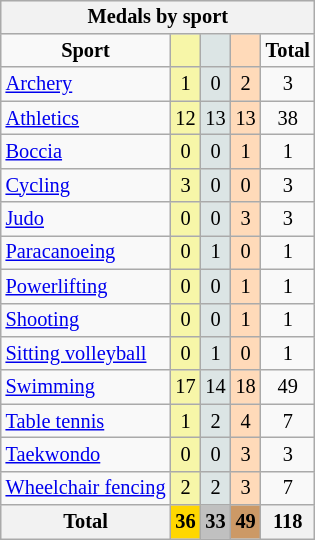<table class="wikitable" style="font-size:85%; float:right; text-align:center">
<tr style="background:#efefef;">
<th colspan=7>Medals by sport</th>
</tr>
<tr>
<td><strong>Sport</strong></td>
<td style="background:#f7f6a8;"></td>
<td style="background:#dce5e5;"></td>
<td style="background:#ffdab9;"></td>
<td><strong>Total</strong></td>
</tr>
<tr>
<td align=left><a href='#'>Archery</a></td>
<td style="background:#f7f6a8;">1</td>
<td style="background:#dce5e5;">0</td>
<td style="background:#ffdab9;">2</td>
<td>3</td>
</tr>
<tr>
<td align=left><a href='#'>Athletics</a></td>
<td style="background:#f7f6a8;">12</td>
<td style="background:#dce5e5;">13</td>
<td style="background:#ffdab9;">13</td>
<td>38</td>
</tr>
<tr>
<td align=left><a href='#'>Boccia</a></td>
<td style="background:#f7f6a8;">0</td>
<td style="background:#dce5e5;">0</td>
<td style="background:#ffdab9;">1</td>
<td>1</td>
</tr>
<tr>
<td align=left><a href='#'>Cycling</a></td>
<td style="background:#f7f6a8;">3</td>
<td style="background:#dce5e5;">0</td>
<td style="background:#ffdab9;">0</td>
<td>3</td>
</tr>
<tr>
<td align=left><a href='#'>Judo</a></td>
<td style="background:#f7f6a8;">0</td>
<td style="background:#dce5e5;">0</td>
<td style="background:#ffdab9;">3</td>
<td>3</td>
</tr>
<tr>
<td align=left><a href='#'>Paracanoeing</a></td>
<td style="background:#f7f6a8;">0</td>
<td style="background:#dce5e5;">1</td>
<td style="background:#ffdab9;">0</td>
<td>1</td>
</tr>
<tr>
<td align=left><a href='#'>Powerlifting</a></td>
<td style="background:#f7f6a8;">0</td>
<td style="background:#dce5e5;">0</td>
<td style="background:#ffdab9;">1</td>
<td>1</td>
</tr>
<tr>
<td align=left><a href='#'>Shooting</a></td>
<td style="background:#f7f6a8;">0</td>
<td style="background:#dce5e5;">0</td>
<td style="background:#ffdab9;">1</td>
<td>1</td>
</tr>
<tr>
<td align=left><a href='#'>Sitting volleyball</a></td>
<td style="background:#f7f6a8;">0</td>
<td style="background:#dce5e5;">1</td>
<td style="background:#ffdab9;">0</td>
<td>1</td>
</tr>
<tr>
<td align=left><a href='#'>Swimming</a></td>
<td style="background:#f7f6a8;">17</td>
<td style="background:#dce5e5;">14</td>
<td style="background:#ffdab9;">18</td>
<td>49</td>
</tr>
<tr>
<td align=left><a href='#'>Table tennis</a></td>
<td style="background:#f7f6a8;">1</td>
<td style="background:#dce5e5;">2</td>
<td style="background:#ffdab9;">4</td>
<td>7</td>
</tr>
<tr>
<td align=left><a href='#'>Taekwondo</a></td>
<td style="background:#f7f6a8;">0</td>
<td style="background:#dce5e5;">0</td>
<td style="background:#ffdab9;">3</td>
<td>3</td>
</tr>
<tr>
<td align=left><a href='#'>Wheelchair fencing</a></td>
<td style="background:#f7f6a8;">2</td>
<td style="background:#dce5e5;">2</td>
<td style="background:#ffdab9;">3</td>
<td>7</td>
</tr>
<tr>
<th>Total</th>
<th style="background:gold;">36</th>
<th style="background:silver;">33</th>
<th style="background:#c96;">49</th>
<th>118</th>
</tr>
</table>
